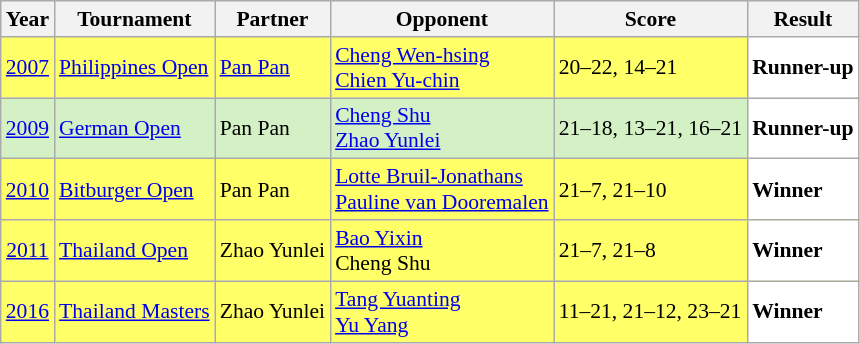<table class="sortable wikitable" style="font-size: 90%;">
<tr>
<th>Year</th>
<th>Tournament</th>
<th>Partner</th>
<th>Opponent</th>
<th>Score</th>
<th>Result</th>
</tr>
<tr style="background:#FFFF67">
<td align="center"><a href='#'>2007</a></td>
<td align="left"><a href='#'>Philippines Open</a></td>
<td align="left"> <a href='#'>Pan Pan</a></td>
<td align="left"> <a href='#'>Cheng Wen-hsing</a> <br>  <a href='#'>Chien Yu-chin</a></td>
<td align="left">20–22, 14–21</td>
<td style="text-align:left; background:white"> <strong>Runner-up</strong></td>
</tr>
<tr style="background:#D4F1C5">
<td align="center"><a href='#'>2009</a></td>
<td align="left"><a href='#'>German Open</a></td>
<td align="left"> Pan Pan</td>
<td align="left"> <a href='#'>Cheng Shu</a> <br>  <a href='#'>Zhao Yunlei</a></td>
<td align="left">21–18, 13–21, 16–21</td>
<td style="text-align:left; background:white"> <strong>Runner-up</strong></td>
</tr>
<tr style="background:#FFFF67">
<td align="center"><a href='#'>2010</a></td>
<td align="left"><a href='#'>Bitburger Open</a></td>
<td align="left"> Pan Pan</td>
<td align="left"> <a href='#'>Lotte Bruil-Jonathans</a> <br>  <a href='#'>Pauline van Dooremalen</a></td>
<td align="left">21–7, 21–10</td>
<td style="text-align:left; background:white"> <strong>Winner</strong></td>
</tr>
<tr style="background:#FFFF67">
<td align="center"><a href='#'>2011</a></td>
<td align="left"><a href='#'>Thailand Open</a></td>
<td align="left"> Zhao Yunlei</td>
<td align="left"> <a href='#'>Bao Yixin</a> <br>  Cheng Shu</td>
<td align="left">21–7, 21–8</td>
<td style="text-align:left; background:white"> <strong>Winner</strong></td>
</tr>
<tr style="background:#FFFF67">
<td align="center"><a href='#'>2016</a></td>
<td align="left"><a href='#'>Thailand Masters</a></td>
<td align="left"> Zhao Yunlei</td>
<td align="left"> <a href='#'>Tang Yuanting</a> <br>  <a href='#'>Yu Yang</a></td>
<td align="left">11–21, 21–12, 23–21</td>
<td style="text-align:left; background:white"> <strong>Winner</strong></td>
</tr>
</table>
